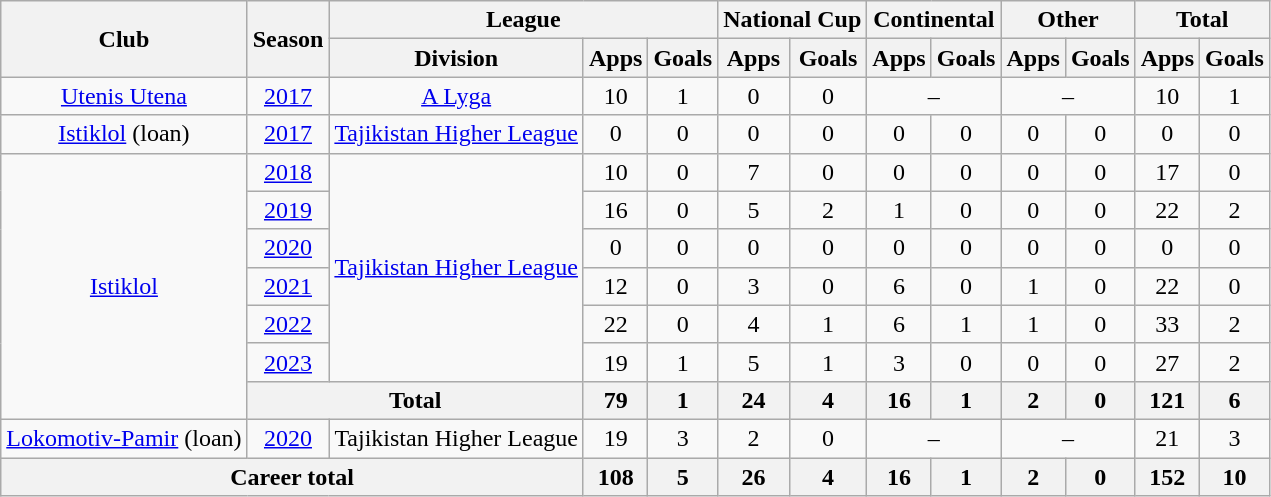<table class="wikitable" style="text-align: center;">
<tr>
<th rowspan="2">Club</th>
<th rowspan="2">Season</th>
<th colspan="3">League</th>
<th colspan="2">National Cup</th>
<th colspan="2">Continental</th>
<th colspan="2">Other</th>
<th colspan="2">Total</th>
</tr>
<tr>
<th>Division</th>
<th>Apps</th>
<th>Goals</th>
<th>Apps</th>
<th>Goals</th>
<th>Apps</th>
<th>Goals</th>
<th>Apps</th>
<th>Goals</th>
<th>Apps</th>
<th>Goals</th>
</tr>
<tr>
<td><a href='#'>Utenis Utena</a></td>
<td><a href='#'>2017</a></td>
<td><a href='#'>A Lyga</a></td>
<td>10</td>
<td>1</td>
<td>0</td>
<td>0</td>
<td colspan="2">–</td>
<td colspan="2">–</td>
<td>10</td>
<td>1</td>
</tr>
<tr>
<td><a href='#'>Istiklol</a> (loan)</td>
<td><a href='#'>2017</a></td>
<td><a href='#'>Tajikistan Higher League</a></td>
<td>0</td>
<td>0</td>
<td>0</td>
<td>0</td>
<td>0</td>
<td>0</td>
<td>0</td>
<td>0</td>
<td>0</td>
<td>0</td>
</tr>
<tr>
<td rowspan="7" valign="center"><a href='#'>Istiklol</a></td>
<td><a href='#'>2018</a></td>
<td rowspan="6" valign="center"><a href='#'>Tajikistan Higher League</a></td>
<td>10</td>
<td>0</td>
<td>7</td>
<td>0</td>
<td>0</td>
<td>0</td>
<td>0</td>
<td>0</td>
<td>17</td>
<td>0</td>
</tr>
<tr>
<td><a href='#'>2019</a></td>
<td>16</td>
<td>0</td>
<td>5</td>
<td>2</td>
<td>1</td>
<td>0</td>
<td>0</td>
<td>0</td>
<td>22</td>
<td>2</td>
</tr>
<tr>
<td><a href='#'>2020</a></td>
<td>0</td>
<td>0</td>
<td>0</td>
<td>0</td>
<td>0</td>
<td>0</td>
<td>0</td>
<td>0</td>
<td>0</td>
<td>0</td>
</tr>
<tr>
<td><a href='#'>2021</a></td>
<td>12</td>
<td>0</td>
<td>3</td>
<td>0</td>
<td>6</td>
<td>0</td>
<td>1</td>
<td>0</td>
<td>22</td>
<td>0</td>
</tr>
<tr>
<td><a href='#'>2022</a></td>
<td>22</td>
<td>0</td>
<td>4</td>
<td>1</td>
<td>6</td>
<td>1</td>
<td>1</td>
<td>0</td>
<td>33</td>
<td>2</td>
</tr>
<tr>
<td><a href='#'>2023</a></td>
<td>19</td>
<td>1</td>
<td>5</td>
<td>1</td>
<td>3</td>
<td>0</td>
<td>0</td>
<td>0</td>
<td>27</td>
<td>2</td>
</tr>
<tr>
<th colspan="2">Total</th>
<th>79</th>
<th>1</th>
<th>24</th>
<th>4</th>
<th>16</th>
<th>1</th>
<th>2</th>
<th>0</th>
<th>121</th>
<th>6</th>
</tr>
<tr>
<td><a href='#'>Lokomotiv-Pamir</a> (loan)</td>
<td><a href='#'>2020</a></td>
<td>Tajikistan Higher League</td>
<td>19</td>
<td>3</td>
<td>2</td>
<td>0</td>
<td colspan="2">–</td>
<td colspan="2">–</td>
<td>21</td>
<td>3</td>
</tr>
<tr>
<th colspan="3">Career total</th>
<th>108</th>
<th>5</th>
<th>26</th>
<th>4</th>
<th>16</th>
<th>1</th>
<th>2</th>
<th>0</th>
<th>152</th>
<th>10</th>
</tr>
</table>
